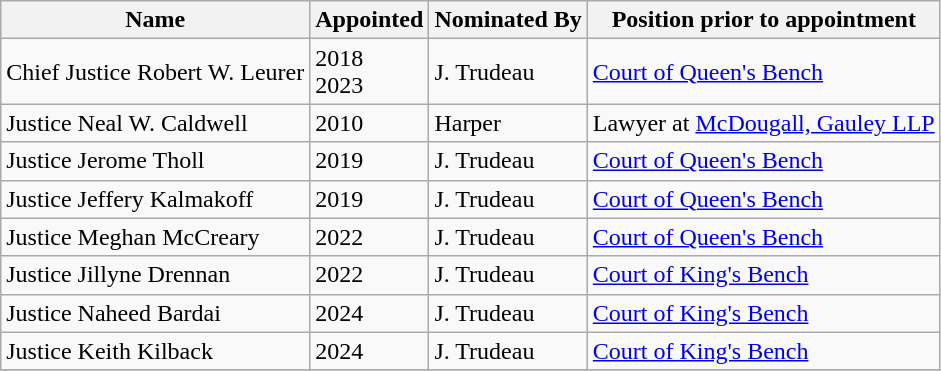<table class="wikitable">
<tr>
<th>Name</th>
<th>Appointed</th>
<th>Nominated By</th>
<th>Position prior to appointment</th>
</tr>
<tr>
<td>Chief Justice Robert W. Leurer</td>
<td>2018 <br> 2023</td>
<td>J. Trudeau</td>
<td><a href='#'>Court of Queen's Bench</a></td>
</tr>
<tr>
<td>Justice Neal W. Caldwell</td>
<td>2010</td>
<td>Harper</td>
<td>Lawyer at <a href='#'>McDougall, Gauley LLP</a></td>
</tr>
<tr>
<td>Justice Jerome Tholl</td>
<td>2019</td>
<td>J. Trudeau</td>
<td><a href='#'>Court of Queen's Bench</a></td>
</tr>
<tr>
<td>Justice Jeffery Kalmakoff</td>
<td>2019</td>
<td>J. Trudeau</td>
<td><a href='#'>Court of Queen's Bench</a></td>
</tr>
<tr>
<td>Justice Meghan McCreary</td>
<td>2022</td>
<td>J. Trudeau</td>
<td><a href='#'>Court of Queen's Bench</a></td>
</tr>
<tr>
<td>Justice Jillyne Drennan</td>
<td>2022</td>
<td>J. Trudeau</td>
<td><a href='#'>Court of King's Bench</a></td>
</tr>
<tr>
<td>Justice Naheed Bardai</td>
<td>2024</td>
<td>J. Trudeau</td>
<td><a href='#'>Court of King's Bench</a></td>
</tr>
<tr>
<td>Justice Keith Kilback</td>
<td>2024</td>
<td>J. Trudeau</td>
<td><a href='#'>Court of King's Bench</a></td>
</tr>
<tr>
</tr>
</table>
